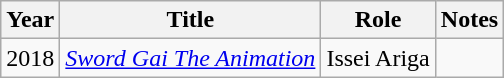<table class="wikitable">
<tr>
<th>Year</th>
<th>Title</th>
<th>Role</th>
<th>Notes</th>
</tr>
<tr>
<td>2018</td>
<td><em><a href='#'>Sword Gai The Animation</a></em></td>
<td>Issei Ariga</td>
<td></td>
</tr>
</table>
